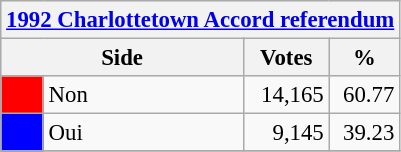<table class="wikitable" style="font-size: 95%; clear:both">
<tr style="background-color:#E9E9E9">
<th colspan=4><a href='#'>1992 Charlottetown Accord referendum</a></th>
</tr>
<tr style="background-color:#E9E9E9">
<th colspan=2 style="width: 130px">Side</th>
<th style="width: 50px">Votes</th>
<th style="width: 40px">%</th>
</tr>
<tr>
<td bgcolor="red"></td>
<td>Non</td>
<td align="right">14,165</td>
<td align="right">60.77</td>
</tr>
<tr>
<td bgcolor="blue"></td>
<td>Oui</td>
<td align="right">9,145</td>
<td align="right">39.23</td>
</tr>
<tr>
</tr>
</table>
